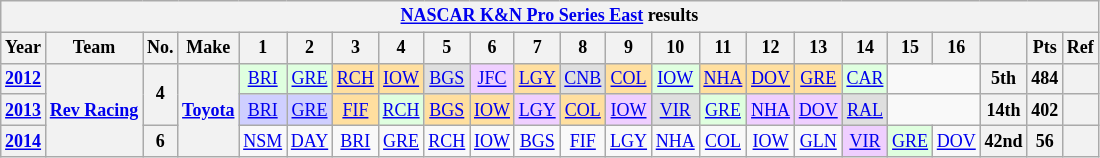<table class="wikitable" style="text-align:center; font-size:75%">
<tr>
<th colspan=23><a href='#'>NASCAR K&N Pro Series East</a> results</th>
</tr>
<tr>
<th>Year</th>
<th>Team</th>
<th>No.</th>
<th>Make</th>
<th>1</th>
<th>2</th>
<th>3</th>
<th>4</th>
<th>5</th>
<th>6</th>
<th>7</th>
<th>8</th>
<th>9</th>
<th>10</th>
<th>11</th>
<th>12</th>
<th>13</th>
<th>14</th>
<th>15</th>
<th>16</th>
<th></th>
<th>Pts</th>
<th>Ref</th>
</tr>
<tr>
<th><a href='#'>2012</a></th>
<th rowspan=3><a href='#'>Rev Racing</a></th>
<th rowspan=2>4</th>
<th rowspan=3><a href='#'>Toyota</a></th>
<td style="background:#DFFFDF;"><a href='#'>BRI</a><br></td>
<td style="background:#DFFFDF;"><a href='#'>GRE</a><br></td>
<td style="background:#FFDF9F;"><a href='#'>RCH</a><br></td>
<td style="background:#FFDF9F;"><a href='#'>IOW</a><br></td>
<td style="background:#DFDFDF;"><a href='#'>BGS</a><br></td>
<td style="background:#EFCFFF;"><a href='#'>JFC</a><br></td>
<td style="background:#FFDF9F;"><a href='#'>LGY</a><br></td>
<td style="background:#DFDFDF;"><a href='#'>CNB</a><br></td>
<td style="background:#FFDF9F;"><a href='#'>COL</a><br></td>
<td style="background:#DFFFDF;"><a href='#'>IOW</a><br></td>
<td style="background:#FFDF9F;"><a href='#'>NHA</a><br></td>
<td style="background:#FFDF9F;"><a href='#'>DOV</a><br></td>
<td style="background:#FFDF9F;"><a href='#'>GRE</a><br></td>
<td style="background:#DFFFDF;"><a href='#'>CAR</a><br></td>
<td colspan=2></td>
<th>5th</th>
<th>484</th>
<th></th>
</tr>
<tr>
<th><a href='#'>2013</a></th>
<td style="background:#CFCFFF;"><a href='#'>BRI</a><br></td>
<td style="background:#CFCFFF;"><a href='#'>GRE</a><br></td>
<td style="background:#FFDF9F;"><a href='#'>FIF</a><br></td>
<td style="background:#DFFFDF;"><a href='#'>RCH</a><br></td>
<td style="background:#FFDF9F;"><a href='#'>BGS</a><br></td>
<td style="background:#FFDF9F;"><a href='#'>IOW</a><br></td>
<td style="background:#EFCFFF;"><a href='#'>LGY</a><br></td>
<td style="background:#FFDF9F;"><a href='#'>COL</a><br></td>
<td style="background:#EFCFFF;"><a href='#'>IOW</a><br></td>
<td style="background:#DFDFDF;"><a href='#'>VIR</a><br></td>
<td style="background:#DFFFDF;"><a href='#'>GRE</a><br></td>
<td style="background:#EFCFFF;"><a href='#'>NHA</a><br></td>
<td style="background:#EFCFFF;"><a href='#'>DOV</a><br></td>
<td style="background:#DFDFDF;"><a href='#'>RAL</a><br></td>
<td colspan=2></td>
<th>14th</th>
<th>402</th>
<th></th>
</tr>
<tr>
<th><a href='#'>2014</a></th>
<th>6</th>
<td><a href='#'>NSM</a></td>
<td><a href='#'>DAY</a></td>
<td><a href='#'>BRI</a></td>
<td><a href='#'>GRE</a></td>
<td><a href='#'>RCH</a></td>
<td><a href='#'>IOW</a></td>
<td><a href='#'>BGS</a></td>
<td><a href='#'>FIF</a></td>
<td><a href='#'>LGY</a></td>
<td><a href='#'>NHA</a></td>
<td><a href='#'>COL</a></td>
<td><a href='#'>IOW</a></td>
<td><a href='#'>GLN</a></td>
<td style="background:#EFCFFF;"><a href='#'>VIR</a><br></td>
<td style="background:#DFFFDF;"><a href='#'>GRE</a><br></td>
<td><a href='#'>DOV</a></td>
<th>42nd</th>
<th>56</th>
<th></th>
</tr>
</table>
